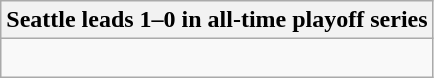<table class="wikitable collapsible collapsed">
<tr>
<th>Seattle leads 1–0 in all-time playoff series</th>
</tr>
<tr>
<td><br></td>
</tr>
</table>
